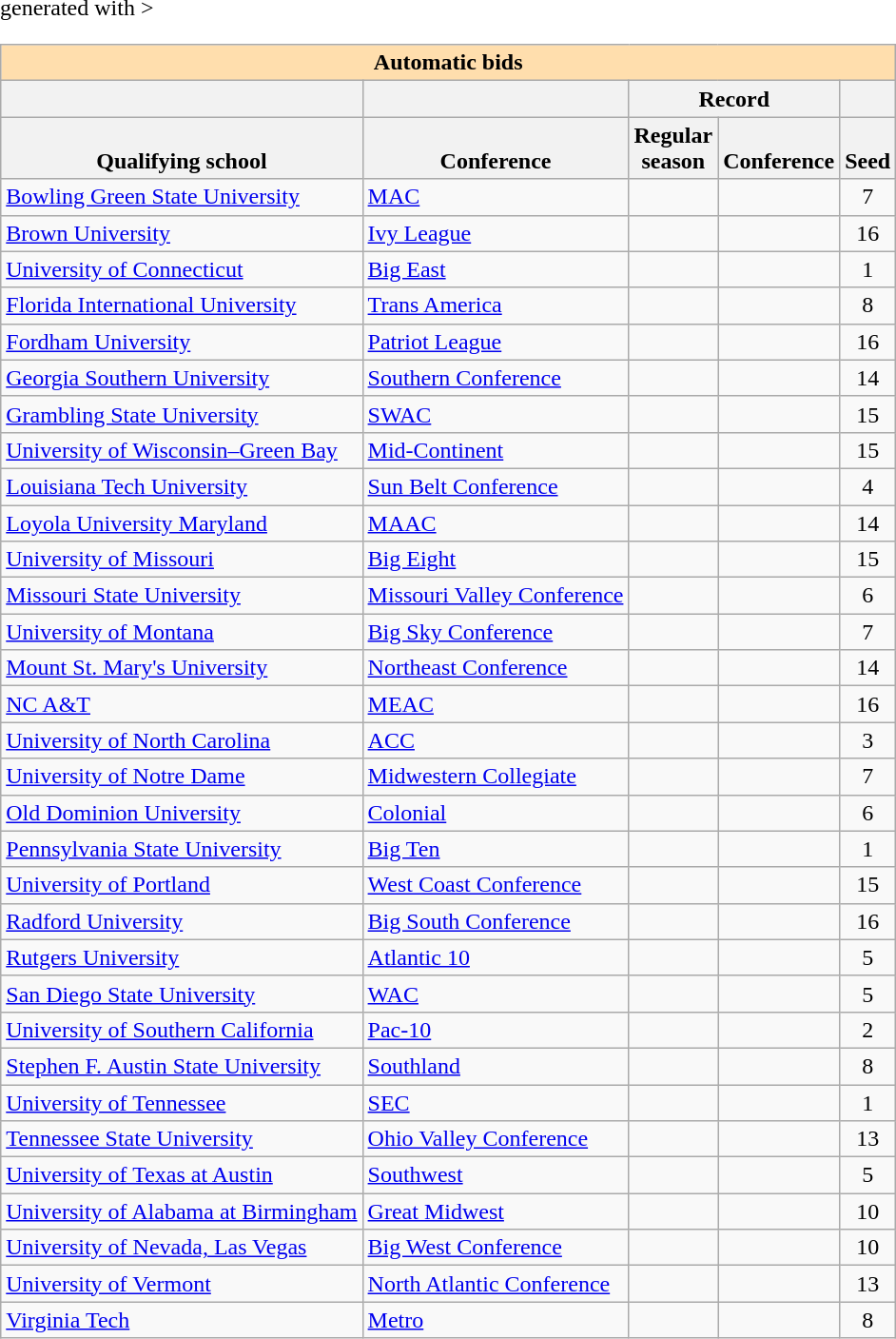<table class="wikitable sortable" <hiddentext>generated with   >
<tr>
<th style="background-color:#FFdead;font-weight:bold"   align="center" valign="bottom"  width="171" colspan="5" height="13">Automatic bids</th>
</tr>
<tr>
<th height="13"    valign="bottom"> </th>
<th valign="bottom"> </th>
<th style="font-weight:bold"   colspan="2" align="center"  valign="bottom">Record</th>
<th valign="bottom"> </th>
</tr>
<tr style="font-weight:bold"   valign="bottom">
<th height="13">Qualifying school</th>
<th>Conference</th>
<th>Regular<br> season</th>
<th>Conference</th>
<th>Seed</th>
</tr>
<tr>
<td height="13"  valign="bottom"><a href='#'>Bowling Green State University</a></td>
<td valign="bottom"><a href='#'>MAC</a></td>
<td align="center"  valign="bottom"></td>
<td align="center"  valign="bottom"></td>
<td align="center"  valign="bottom">7</td>
</tr>
<tr>
<td height="13"  valign="bottom"><a href='#'>Brown University</a></td>
<td valign="bottom"><a href='#'>Ivy League</a></td>
<td align="center"  valign="bottom"></td>
<td align="center"  valign="bottom"></td>
<td align="center"  valign="bottom">16</td>
</tr>
<tr>
<td height="13"  valign="bottom"><a href='#'>University of Connecticut</a></td>
<td valign="bottom"><a href='#'>Big East</a></td>
<td align="center"  valign="bottom"></td>
<td align="center"  valign="bottom"></td>
<td align="center"  valign="bottom">1</td>
</tr>
<tr>
<td height="13"  valign="bottom"><a href='#'>Florida International University</a></td>
<td valign="bottom"><a href='#'>Trans America</a></td>
<td align="center"  valign="bottom"></td>
<td align="center"  valign="bottom"></td>
<td align="center"  valign="bottom">8</td>
</tr>
<tr>
<td height="13"  valign="bottom"><a href='#'>Fordham University</a></td>
<td valign="bottom"><a href='#'>Patriot League</a></td>
<td align="center"  valign="bottom"></td>
<td align="center"  valign="bottom"></td>
<td align="center"  valign="bottom">16</td>
</tr>
<tr>
<td height="13"  valign="bottom"><a href='#'>Georgia Southern University</a></td>
<td valign="bottom"><a href='#'>Southern Conference</a></td>
<td align="center"  valign="bottom"></td>
<td align="center"  valign="bottom"></td>
<td align="center"  valign="bottom">14</td>
</tr>
<tr>
<td height="13"  valign="bottom"><a href='#'>Grambling State University</a></td>
<td valign="bottom"><a href='#'>SWAC</a></td>
<td align="center"  valign="bottom"></td>
<td align="center"  valign="bottom"></td>
<td align="center"  valign="bottom">15</td>
</tr>
<tr>
<td height="13"  valign="bottom"><a href='#'>University of Wisconsin–Green Bay</a></td>
<td valign="bottom"><a href='#'>Mid-Continent</a></td>
<td align="center"  valign="bottom"></td>
<td align="center"  valign="bottom"></td>
<td align="center"  valign="bottom">15</td>
</tr>
<tr>
<td height="13"  valign="bottom"><a href='#'>Louisiana Tech University</a></td>
<td valign="bottom"><a href='#'>Sun Belt Conference</a></td>
<td align="center"  valign="bottom"></td>
<td align="center"  valign="bottom"></td>
<td align="center"  valign="bottom">4</td>
</tr>
<tr>
<td height="13"  valign="bottom"><a href='#'>Loyola University Maryland</a></td>
<td valign="bottom"><a href='#'>MAAC</a></td>
<td align="center"  valign="bottom"></td>
<td align="center"  valign="bottom"></td>
<td align="center"  valign="bottom">14</td>
</tr>
<tr>
<td height="13"  valign="bottom"><a href='#'>University of Missouri</a></td>
<td valign="bottom"><a href='#'>Big Eight</a></td>
<td align="center"  valign="bottom"></td>
<td align="center"  valign="bottom"></td>
<td align="center"  valign="bottom">15</td>
</tr>
<tr>
<td height="13"  valign="bottom"><a href='#'>Missouri State University</a></td>
<td valign="bottom"><a href='#'>Missouri Valley Conference</a></td>
<td align="center"  valign="bottom"></td>
<td align="center"  valign="bottom"></td>
<td align="center"  valign="bottom">6</td>
</tr>
<tr>
<td height="13"  valign="bottom"><a href='#'>University of Montana</a></td>
<td valign="bottom"><a href='#'>Big Sky Conference</a></td>
<td align="center"  valign="bottom"></td>
<td align="center"  valign="bottom"></td>
<td align="center"  valign="bottom">7</td>
</tr>
<tr>
<td height="13"  valign="bottom"><a href='#'>Mount St. Mary's University</a></td>
<td valign="bottom"><a href='#'>Northeast Conference</a></td>
<td align="center"  valign="bottom"></td>
<td align="center"  valign="bottom"></td>
<td align="center"  valign="bottom">14</td>
</tr>
<tr>
<td height="13"  valign="bottom"><a href='#'>NC A&T</a></td>
<td valign="bottom"><a href='#'>MEAC</a></td>
<td align="center"  valign="bottom"></td>
<td align="center"  valign="bottom"></td>
<td align="center"  valign="bottom">16</td>
</tr>
<tr>
<td height="13"  valign="bottom"><a href='#'>University of North Carolina</a></td>
<td valign="bottom"><a href='#'>ACC</a></td>
<td align="center"  valign="bottom"></td>
<td align="center"  valign="bottom"></td>
<td align="center"  valign="bottom">3</td>
</tr>
<tr>
<td height="13"  valign="bottom"><a href='#'>University of Notre Dame</a></td>
<td valign="bottom"><a href='#'>Midwestern Collegiate</a></td>
<td align="center"  valign="bottom"></td>
<td align="center"  valign="bottom"></td>
<td align="center"  valign="bottom">7</td>
</tr>
<tr>
<td height="13"  valign="bottom"><a href='#'>Old Dominion University</a></td>
<td valign="bottom"><a href='#'>Colonial</a></td>
<td align="center"  valign="bottom"></td>
<td align="center"  valign="bottom"></td>
<td align="center"  valign="bottom">6</td>
</tr>
<tr>
<td height="13"  valign="bottom"><a href='#'>Pennsylvania State University</a></td>
<td valign="bottom"><a href='#'>Big Ten</a></td>
<td align="center"  valign="bottom"></td>
<td align="center"  valign="bottom"></td>
<td align="center"  valign="bottom">1</td>
</tr>
<tr>
<td height="13"  valign="bottom"><a href='#'>University of Portland</a></td>
<td valign="bottom"><a href='#'>West Coast Conference</a></td>
<td align="center"  valign="bottom"></td>
<td align="center"  valign="bottom"></td>
<td align="center"  valign="bottom">15</td>
</tr>
<tr>
<td height="13"  valign="bottom"><a href='#'>Radford University</a></td>
<td valign="bottom"><a href='#'>Big South Conference</a></td>
<td align="center"  valign="bottom"></td>
<td align="center"  valign="bottom"></td>
<td align="center"  valign="bottom">16</td>
</tr>
<tr>
<td height="13"  valign="bottom"><a href='#'>Rutgers University</a></td>
<td valign="bottom"><a href='#'>Atlantic 10</a></td>
<td align="center"  valign="bottom"></td>
<td align="center"  valign="bottom"></td>
<td align="center"  valign="bottom">5</td>
</tr>
<tr>
<td height="13"  valign="bottom"><a href='#'>San Diego State University</a></td>
<td valign="bottom"><a href='#'>WAC</a></td>
<td align="center"  valign="bottom"></td>
<td align="center"  valign="bottom"></td>
<td align="center"  valign="bottom">5</td>
</tr>
<tr>
<td height="13"  valign="bottom"><a href='#'>University of Southern California</a></td>
<td valign="bottom"><a href='#'>Pac-10</a></td>
<td align="center"  valign="bottom"></td>
<td align="center"  valign="bottom"></td>
<td align="center"  valign="bottom">2</td>
</tr>
<tr>
<td height="13"  valign="bottom"><a href='#'>Stephen F. Austin State University</a></td>
<td valign="bottom"><a href='#'>Southland</a></td>
<td align="center"  valign="bottom"></td>
<td align="center"  valign="bottom"></td>
<td align="center"  valign="bottom">8</td>
</tr>
<tr>
<td height="13"  valign="bottom"><a href='#'>University of Tennessee</a></td>
<td valign="bottom"><a href='#'>SEC</a></td>
<td align="center"  valign="bottom"></td>
<td align="center"  valign="bottom"></td>
<td align="center"  valign="bottom">1</td>
</tr>
<tr>
<td height="13"  valign="bottom"><a href='#'>Tennessee State University</a></td>
<td valign="bottom"><a href='#'>Ohio Valley Conference</a></td>
<td align="center"  valign="bottom"></td>
<td align="center"  valign="bottom"></td>
<td align="center"  valign="bottom">13</td>
</tr>
<tr>
<td height="13"  valign="bottom"><a href='#'>University of Texas at Austin</a></td>
<td valign="bottom"><a href='#'>Southwest</a></td>
<td align="center"  valign="bottom"></td>
<td align="center"  valign="bottom"></td>
<td align="center"  valign="bottom">5</td>
</tr>
<tr>
<td height="13"  valign="bottom"><a href='#'>University of Alabama at Birmingham</a></td>
<td valign="bottom"><a href='#'>Great Midwest</a></td>
<td align="center"  valign="bottom"></td>
<td align="center"  valign="bottom"></td>
<td align="center"  valign="bottom">10</td>
</tr>
<tr>
<td height="13"  valign="bottom"><a href='#'>University of Nevada, Las Vegas</a></td>
<td valign="bottom"><a href='#'>Big West Conference</a></td>
<td align="center"  valign="bottom"></td>
<td align="center"  valign="bottom"></td>
<td align="center"  valign="bottom">10</td>
</tr>
<tr>
<td height="13"  valign="bottom"><a href='#'>University of Vermont</a></td>
<td valign="bottom"><a href='#'>North Atlantic Conference</a></td>
<td align="center"  valign="bottom"></td>
<td align="center"  valign="bottom"></td>
<td align="center"  valign="bottom">13</td>
</tr>
<tr>
<td height="13"  valign="bottom"><a href='#'>Virginia Tech</a></td>
<td valign="bottom"><a href='#'>Metro</a></td>
<td align="center"  valign="bottom"></td>
<td align="center"  valign="bottom"></td>
<td align="center"  valign="bottom">8</td>
</tr>
</table>
